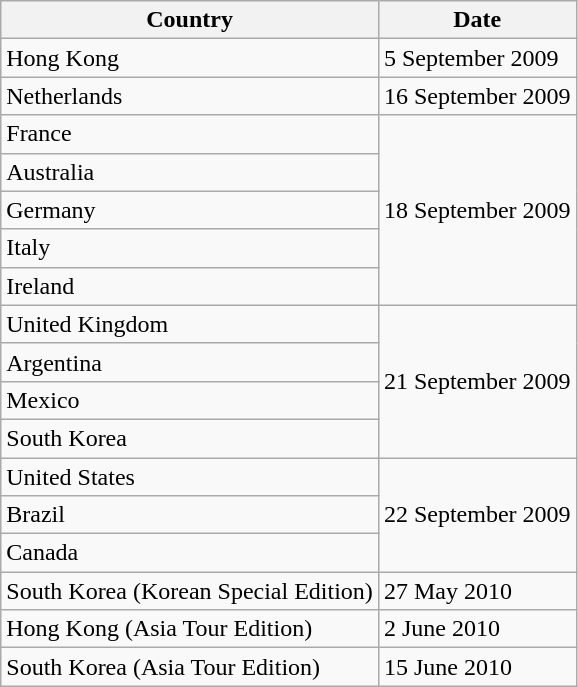<table class="wikitable">
<tr>
<th>Country</th>
<th>Date</th>
</tr>
<tr>
<td>Hong Kong</td>
<td>5 September 2009</td>
</tr>
<tr>
<td>Netherlands</td>
<td>16 September 2009</td>
</tr>
<tr>
<td>France</td>
<td rowspan="5">18 September 2009</td>
</tr>
<tr>
<td>Australia</td>
</tr>
<tr>
<td>Germany</td>
</tr>
<tr>
<td>Italy</td>
</tr>
<tr>
<td>Ireland</td>
</tr>
<tr>
<td>United Kingdom</td>
<td rowspan="4">21 September 2009</td>
</tr>
<tr>
<td>Argentina</td>
</tr>
<tr>
<td>Mexico</td>
</tr>
<tr>
<td>South Korea</td>
</tr>
<tr>
<td>United States</td>
<td rowspan="3">22 September 2009</td>
</tr>
<tr>
<td>Brazil</td>
</tr>
<tr>
<td>Canada</td>
</tr>
<tr>
<td>South Korea (Korean Special Edition)</td>
<td>27 May 2010</td>
</tr>
<tr>
<td>Hong Kong (Asia Tour Edition)</td>
<td>2 June 2010</td>
</tr>
<tr>
<td>South Korea (Asia Tour Edition)</td>
<td>15 June 2010</td>
</tr>
</table>
